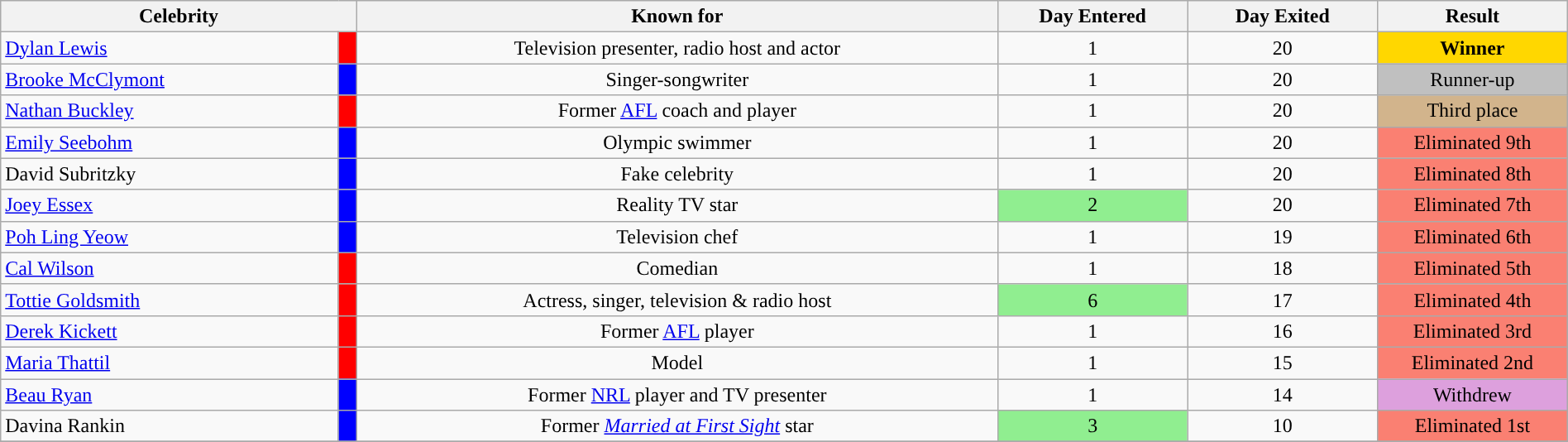<table class="wikitable" style="margin:auto; text-align:center;">
<tr>
<th style="width:15%;" colspan="2">Celebrity</th>
<th style="width:27%;" scope="col">Known for</th>
<th style="width:8%;" scope="col">Day Entered</th>
<th style="width:8%;" scope="col">Day Exited</th>
<th style="width:8%;" scope="col">Result</th>
</tr>
<tr>
<td align=left><a href='#'>Dylan Lewis</a></td>
<td style=background:red></td>
<td>Television presenter, radio host and actor</td>
<td>1</td>
<td>20</td>
<td style=background:gold><strong>Winner</strong></td>
</tr>
<tr>
<td align=left><a href='#'>Brooke McClymont</a></td>
<td style=background:blue></td>
<td>Singer-songwriter</td>
<td>1</td>
<td>20</td>
<td style=background:silver>Runner-up</td>
</tr>
<tr>
<td align=left><a href='#'>Nathan Buckley</a></td>
<td style=background:red></td>
<td>Former <a href='#'>AFL</a> coach and player</td>
<td>1</td>
<td>20</td>
<td style=background:tan>Third place</td>
</tr>
<tr>
<td align=left><a href='#'>Emily Seebohm</a></td>
<td style=background:blue></td>
<td>Olympic swimmer</td>
<td>1</td>
<td>20</td>
<td style="background:salmon">Eliminated 9th</td>
</tr>
<tr>
<td align=left>David Subritzky</td>
<td style=background:blue></td>
<td>Fake celebrity</td>
<td>1</td>
<td>20</td>
<td style="background:salmon">Eliminated 8th</td>
</tr>
<tr>
<td align=left><a href='#'>Joey Essex</a></td>
<td style=background:blue></td>
<td>Reality TV star</td>
<td style=background:lightgreen>2</td>
<td>20</td>
<td style="background:salmon">Eliminated 7th</td>
</tr>
<tr>
<td align=left><a href='#'>Poh Ling Yeow</a></td>
<td style=background:blue></td>
<td>Television chef</td>
<td>1</td>
<td>19</td>
<td style="background:salmon">Eliminated 6th</td>
</tr>
<tr>
<td align=left><a href='#'>Cal Wilson</a></td>
<td style=background:red></td>
<td>Comedian</td>
<td>1</td>
<td>18</td>
<td style="background:salmon">Eliminated 5th</td>
</tr>
<tr>
<td align=left><a href='#'>Tottie Goldsmith</a></td>
<td style=background:red></td>
<td>Actress, singer, television & radio host</td>
<td style=background:lightgreen>6</td>
<td>17</td>
<td style="background:salmon">Eliminated 4th</td>
</tr>
<tr>
<td align=left><a href='#'>Derek Kickett</a></td>
<td style=background:red></td>
<td>Former <a href='#'>AFL</a> player</td>
<td>1</td>
<td>16</td>
<td style="background:salmon">Eliminated 3rd</td>
</tr>
<tr>
<td align=left><a href='#'>Maria Thattil</a></td>
<td style=background:red></td>
<td>Model</td>
<td>1</td>
<td>15</td>
<td style="background:salmon">Eliminated 2nd</td>
</tr>
<tr>
<td align=left><a href='#'>Beau Ryan</a></td>
<td style=background:blue></td>
<td>Former <a href='#'>NRL</a> player and TV presenter</td>
<td>1</td>
<td>14</td>
<td style="background:plum">Withdrew</td>
</tr>
<tr>
<td align=left>Davina Rankin</td>
<td style=background:blue></td>
<td>Former <em><a href='#'>Married at First Sight</a></em> star</td>
<td style=background:lightgreen>3</td>
<td>10</td>
<td style="background:salmon">Eliminated 1st</td>
</tr>
<tr>
</tr>
</table>
